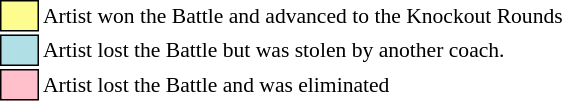<table class="toccolours" style="font-size: 90%; white-space: nowrap;">
<tr>
<td style="background:#fdfc8f; border:1px solid black;">      </td>
<td>Artist won the Battle and advanced to the Knockout Rounds</td>
</tr>
<tr>
<td style="background:#b0e0e6; border:1px solid black;">      </td>
<td>Artist lost the Battle but was stolen by another coach.</td>
</tr>
<tr>
<td style="background:pink; border:1px solid black;">      </td>
<td>Artist lost the Battle and was eliminated</td>
</tr>
</table>
